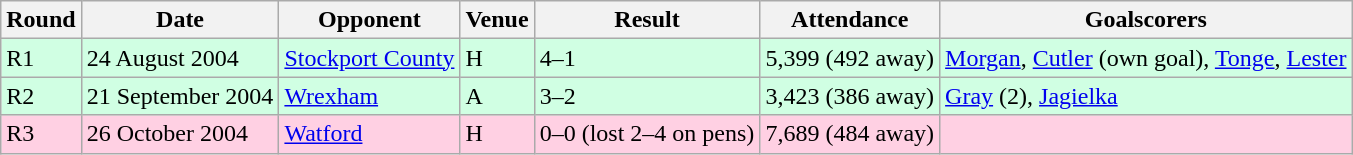<table class="wikitable">
<tr>
<th>Round</th>
<th>Date</th>
<th>Opponent</th>
<th>Venue</th>
<th>Result</th>
<th>Attendance</th>
<th>Goalscorers</th>
</tr>
<tr style="background-color: #d0ffe3;">
<td>R1</td>
<td>24 August 2004</td>
<td><a href='#'>Stockport County</a></td>
<td>H</td>
<td>4–1</td>
<td>5,399 (492 away)</td>
<td><a href='#'>Morgan</a>, <a href='#'>Cutler</a> (own goal), <a href='#'>Tonge</a>, <a href='#'>Lester</a></td>
</tr>
<tr style="background-color: #d0ffe3;">
<td>R2</td>
<td>21 September 2004</td>
<td><a href='#'>Wrexham</a></td>
<td>A</td>
<td>3–2</td>
<td>3,423 (386 away)</td>
<td><a href='#'>Gray</a> (2), <a href='#'>Jagielka</a></td>
</tr>
<tr style="background-color: #ffd0e3;">
<td>R3</td>
<td>26 October 2004</td>
<td><a href='#'>Watford</a></td>
<td>H</td>
<td>0–0 (lost 2–4 on pens)</td>
<td>7,689 (484 away)</td>
<td></td>
</tr>
</table>
